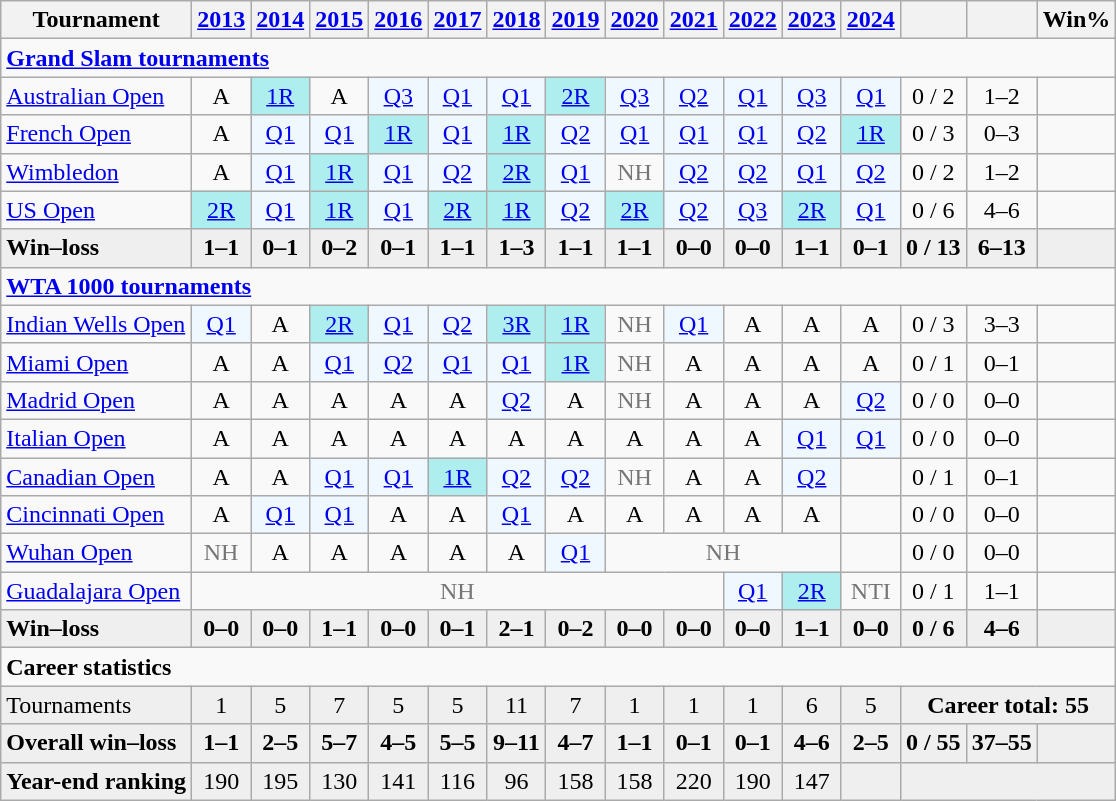<table class=wikitable nowrap" style="text-align:center">
<tr>
<th>Tournament</th>
<th><a href='#'>2013</a></th>
<th><a href='#'>2014</a></th>
<th><a href='#'>2015</a></th>
<th><a href='#'>2016</a></th>
<th><a href='#'>2017</a></th>
<th><a href='#'>2018</a></th>
<th><a href='#'>2019</a></th>
<th><a href='#'>2020</a></th>
<th><a href='#'>2021</a></th>
<th><a href='#'>2022</a></th>
<th><a href='#'>2023</a></th>
<th><a href='#'>2024</a></th>
<th></th>
<th></th>
<th>Win%</th>
</tr>
<tr>
<td colspan="16" align="left"><strong><a href='#'>Grand Slam tournaments</a></strong></td>
</tr>
<tr>
<td align=left><a href='#'>Australian Open</a></td>
<td>A</td>
<td style=background:#afeeee><a href='#'>1R</a></td>
<td>A</td>
<td style=background:#f0f8ff><a href='#'>Q3</a></td>
<td style=background:#f0f8ff><a href='#'>Q1</a></td>
<td style=background:#f0f8ff><a href='#'>Q1</a></td>
<td style=background:#afeeee><a href='#'>2R</a></td>
<td style=background:#f0f8ff><a href='#'>Q3</a></td>
<td style=background:#f0f8ff><a href='#'>Q2</a></td>
<td style=background:#f0f8ff><a href='#'>Q1</a></td>
<td style=background:#f0f8ff><a href='#'>Q3</a></td>
<td style=background:#f0f8ff><a href='#'>Q1</a></td>
<td>0 / 2</td>
<td>1–2</td>
<td></td>
</tr>
<tr>
<td align=left><a href='#'>French Open</a></td>
<td>A</td>
<td style=background:#f0f8ff><a href='#'>Q1</a></td>
<td style=background:#f0f8ff><a href='#'>Q1</a></td>
<td style=background:#afeeee><a href='#'>1R</a></td>
<td style=background:#f0f8ff><a href='#'>Q1</a></td>
<td style=background:#afeeee><a href='#'>1R</a></td>
<td style=background:#f0f8ff><a href='#'>Q2</a></td>
<td style=background:#f0f8ff><a href='#'>Q1</a></td>
<td style=background:#f0f8ff><a href='#'>Q1</a></td>
<td style=background:#f0f8ff><a href='#'>Q1</a></td>
<td style=background:#f0f8ff><a href='#'>Q2</a></td>
<td style=background:#afeeee><a href='#'>1R</a></td>
<td>0 / 3</td>
<td>0–3</td>
<td></td>
</tr>
<tr>
<td align=left><a href='#'>Wimbledon</a></td>
<td>A</td>
<td style=background:#f0f8ff><a href='#'>Q1</a></td>
<td style=background:#afeeee><a href='#'>1R</a></td>
<td style=background:#f0f8ff><a href='#'>Q1</a></td>
<td style=background:#f0f8ff><a href='#'>Q2</a></td>
<td style=background:#afeeee><a href='#'>2R</a></td>
<td style=background:#f0f8ff><a href='#'>Q1</a></td>
<td style=color:#767676>NH</td>
<td style=background:#f0f8ff><a href='#'>Q2</a></td>
<td style=background:#f0f8ff><a href='#'>Q2</a></td>
<td style=background:#f0f8ff><a href='#'>Q1</a></td>
<td style=background:#f0f8ff><a href='#'>Q2</a></td>
<td>0 / 2</td>
<td>1–2</td>
<td></td>
</tr>
<tr>
<td align=left><a href='#'>US Open</a></td>
<td style=background:#afeeee><a href='#'>2R</a></td>
<td style=background:#f0f8ff><a href='#'>Q1</a></td>
<td style=background:#afeeee><a href='#'>1R</a></td>
<td style=background:#f0f8ff><a href='#'>Q1</a></td>
<td style=background:#afeeee><a href='#'>2R</a></td>
<td style=background:#afeeee><a href='#'>1R</a></td>
<td style=background:#f0f8ff><a href='#'>Q2</a></td>
<td style=background:#afeeee><a href='#'>2R</a></td>
<td style=background:#f0f8ff><a href='#'>Q2</a></td>
<td style=background:#f0f8ff><a href='#'>Q3</a></td>
<td style=background:#afeeee><a href='#'>2R</a></td>
<td style=background:#f0f8ff><a href='#'>Q1</a></td>
<td>0 / 6</td>
<td>4–6</td>
<td></td>
</tr>
<tr style=font-weight:bold;background:#efefef>
<td style=text-align:left>Win–loss</td>
<td>1–1</td>
<td>0–1</td>
<td>0–2</td>
<td>0–1</td>
<td>1–1</td>
<td>1–3</td>
<td>1–1</td>
<td>1–1</td>
<td>0–0</td>
<td>0–0</td>
<td>1–1</td>
<td>0–1</td>
<td>0 / 13</td>
<td>6–13</td>
<td></td>
</tr>
<tr>
<td colspan="16" align="left"><strong><a href='#'>WTA 1000 tournaments</a></strong></td>
</tr>
<tr>
<td align=left><a href='#'>Indian Wells Open</a></td>
<td style=background:#f0f8ff><a href='#'>Q1</a></td>
<td>A</td>
<td style=background:#afeeee><a href='#'>2R</a></td>
<td style=background:#f0f8ff><a href='#'>Q1</a></td>
<td style=background:#f0f8ff><a href='#'>Q2</a></td>
<td style=background:#afeeee><a href='#'>3R</a></td>
<td style=background:#afeeee><a href='#'>1R</a></td>
<td style=color:#767676>NH</td>
<td style=background:#f0f8ff><a href='#'>Q1</a></td>
<td>A</td>
<td>A</td>
<td>A</td>
<td>0 / 3</td>
<td>3–3</td>
<td></td>
</tr>
<tr>
<td align=left><a href='#'>Miami Open</a></td>
<td>A</td>
<td>A</td>
<td style=background:#f0f8ff><a href='#'>Q1</a></td>
<td style=background:#f0f8ff><a href='#'>Q2</a></td>
<td style=background:#f0f8ff><a href='#'>Q1</a></td>
<td style=background:#f0f8ff><a href='#'>Q1</a></td>
<td style=background:#afeeee><a href='#'>1R</a></td>
<td style=color:#767676>NH</td>
<td>A</td>
<td>A</td>
<td>A</td>
<td>A</td>
<td>0 / 1</td>
<td>0–1</td>
<td></td>
</tr>
<tr>
<td align=left><a href='#'>Madrid Open</a></td>
<td>A</td>
<td>A</td>
<td>A</td>
<td>A</td>
<td>A</td>
<td style=background:#f0f8ff><a href='#'>Q2</a></td>
<td>A</td>
<td style=color:#767676>NH</td>
<td>A</td>
<td>A</td>
<td>A</td>
<td style=background:#f0f8ff><a href='#'>Q2</a></td>
<td>0 / 0</td>
<td>0–0</td>
<td></td>
</tr>
<tr>
<td align=left><a href='#'>Italian Open</a></td>
<td>A</td>
<td>A</td>
<td>A</td>
<td>A</td>
<td>A</td>
<td>A</td>
<td>A</td>
<td>A</td>
<td>A</td>
<td>A</td>
<td style=background:#f0f8ff><a href='#'>Q1</a></td>
<td style=background:#f0f8ff><a href='#'>Q1</a></td>
<td>0 / 0</td>
<td>0–0</td>
<td></td>
</tr>
<tr>
<td align=left><a href='#'>Canadian Open</a></td>
<td>A</td>
<td>A</td>
<td style=background:#f0f8ff><a href='#'>Q1</a></td>
<td style=background:#f0f8ff><a href='#'>Q1</a></td>
<td style=background:#afeeee><a href='#'>1R</a></td>
<td style=background:#f0f8ff><a href='#'>Q2</a></td>
<td style=background:#f0f8ff><a href='#'>Q2</a></td>
<td style=color:#767676>NH</td>
<td>A</td>
<td>A</td>
<td style=background:#f0f8ff><a href='#'>Q2</a></td>
<td></td>
<td>0 / 1</td>
<td>0–1</td>
<td></td>
</tr>
<tr>
<td align=left><a href='#'>Cincinnati Open</a></td>
<td>A</td>
<td style=background:#f0f8ff><a href='#'>Q1</a></td>
<td style=background:#f0f8ff><a href='#'>Q1</a></td>
<td>A</td>
<td>A</td>
<td style=background:#f0f8ff><a href='#'>Q1</a></td>
<td>A</td>
<td>A</td>
<td>A</td>
<td>A</td>
<td>A</td>
<td></td>
<td>0 / 0</td>
<td>0–0</td>
<td></td>
</tr>
<tr>
<td align=left><a href='#'>Wuhan Open</a></td>
<td style=color:#767676>NH</td>
<td>A</td>
<td>A</td>
<td>A</td>
<td>A</td>
<td>A</td>
<td style=background:#f0f8ff><a href='#'>Q1</a></td>
<td colspan=4 style=color:#767676>NH</td>
<td></td>
<td>0 / 0</td>
<td>0–0</td>
<td></td>
</tr>
<tr>
<td align=left><a href='#'>Guadalajara Open</a></td>
<td colspan="9" style=color:#767676>NH</td>
<td style=background:#f0f8ff><a href='#'>Q1</a></td>
<td style=background:#afeeee><a href='#'>2R</a></td>
<td style=color:#767676>NTI</td>
<td>0 / 1</td>
<td>1–1</td>
<td></td>
</tr>
<tr style="font-weight:bold; background:#efefef;">
<td style=text-align:left>Win–loss</td>
<td>0–0</td>
<td>0–0</td>
<td>1–1</td>
<td>0–0</td>
<td>0–1</td>
<td>2–1</td>
<td>0–2</td>
<td>0–0</td>
<td>0–0</td>
<td>0–0</td>
<td>1–1</td>
<td>0–0</td>
<td>0 / 6</td>
<td>4–6</td>
<td></td>
</tr>
<tr>
<td colspan="16" align="left"><strong>Career statistics</strong></td>
</tr>
<tr style=background:#efefef>
<td align=left>Tournaments</td>
<td>1</td>
<td>5</td>
<td>7</td>
<td>5</td>
<td>5</td>
<td>11</td>
<td>7</td>
<td>1</td>
<td>1</td>
<td>1</td>
<td>6</td>
<td>5</td>
<td colspan="3"><strong>Career total: 55</strong></td>
</tr>
<tr style=font-weight:bold;background:#efefef>
<td style=text-align:left>Overall win–loss</td>
<td>1–1</td>
<td>2–5</td>
<td>5–7</td>
<td>4–5</td>
<td>5–5</td>
<td>9–11</td>
<td>4–7</td>
<td>1–1</td>
<td>0–1</td>
<td>0–1</td>
<td>4–6</td>
<td>2–5</td>
<td>0 / 55</td>
<td>37–55</td>
<td></td>
</tr>
<tr bgcolor=#efefef>
<td align=left><strong>Year-end ranking</strong></td>
<td>190</td>
<td>195</td>
<td>130</td>
<td>141</td>
<td>116</td>
<td>96</td>
<td>158</td>
<td>158</td>
<td>220</td>
<td>190</td>
<td>147</td>
<td></td>
<td colspan=3></td>
</tr>
</table>
